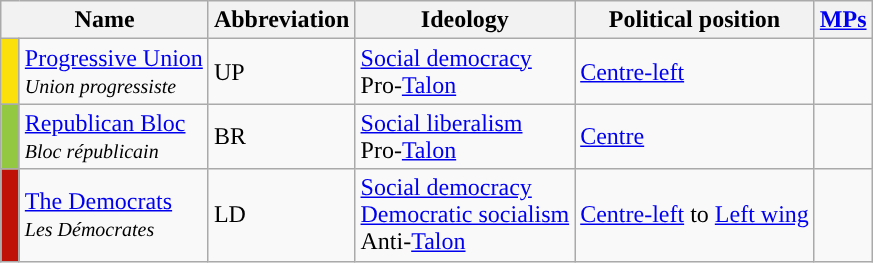<table class="wikitable">
<tr>
<th colspan="2">Name</th>
<th>Abbreviation</th>
<th>Ideology</th>
<th>Political position</th>
<th><a href='#'>MPs</a></th>
</tr>
<tr>
<th width="5px" style="background-color: #FBE00A"></th>
<td><a href='#'>Progressive Union</a><br><small><em>Union progressiste</em></small></td>
<td>UP</td>
<td><a href='#'>Social democracy</a><br>Pro-<a href='#'>Talon</a></td>
<td><a href='#'>Centre-left</a></td>
<td></td>
</tr>
<tr>
<th width="5px" style="background-color: #93c842"></th>
<td><a href='#'>Republican Bloc</a><br><small><em>Bloc républicain</em></small></td>
<td>BR</td>
<td><a href='#'>Social liberalism</a><br>Pro-<a href='#'>Talon</a></td>
<td><a href='#'>Centre</a></td>
<td></td>
</tr>
<tr>
<th width="5px" style="background-color: #C01108"></th>
<td><a href='#'>The Democrats</a><br><small><em>Les Démocrates</em></small></td>
<td>LD</td>
<td><a href='#'>Social democracy</a><br><a href='#'>Democratic socialism</a><br>Anti-<a href='#'>Talon</a></td>
<td><a href='#'>Centre-left</a> to <a href='#'>Left wing</a></td>
<td></td>
</tr>
</table>
